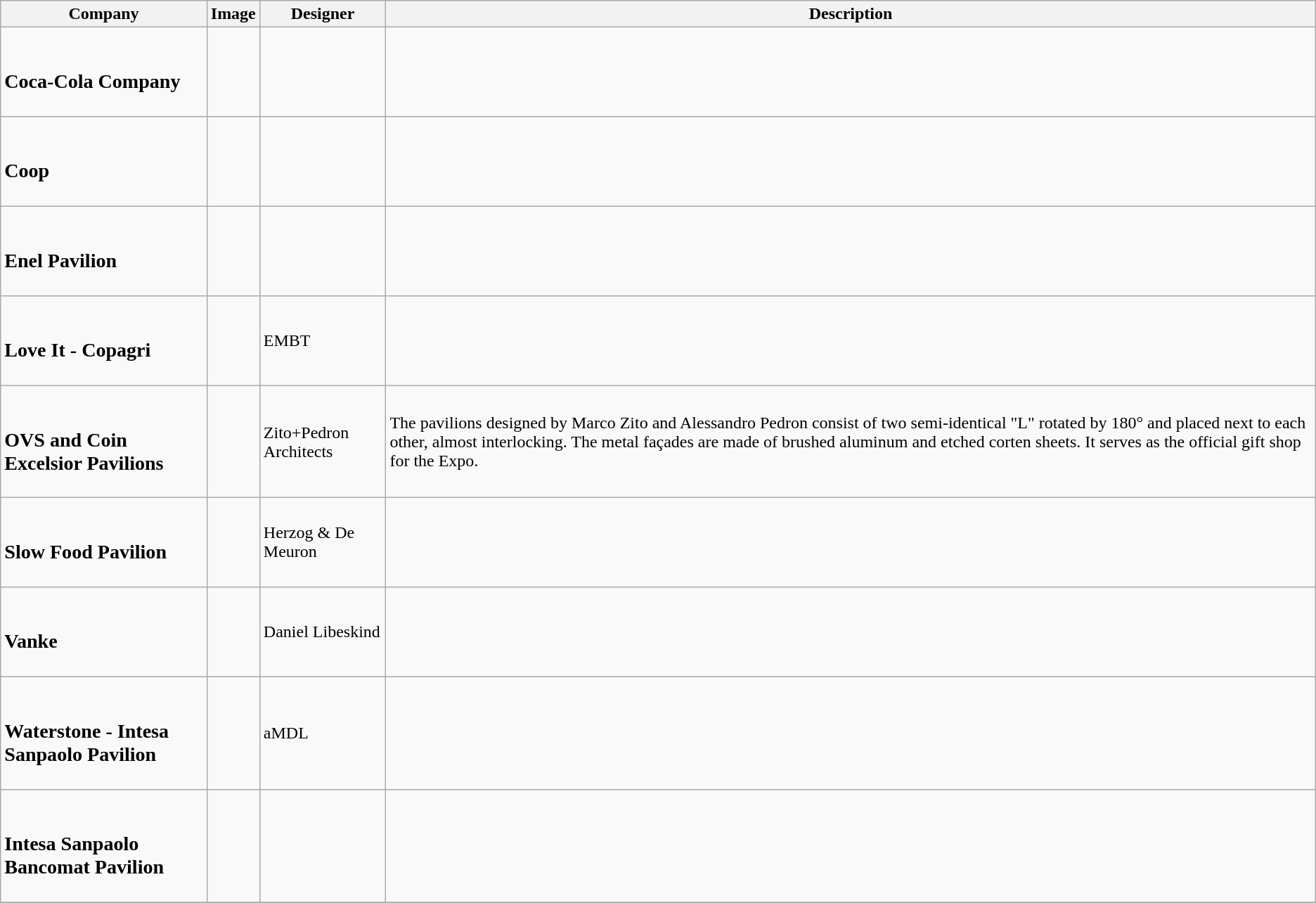<table class="wikitable sortable">
<tr>
<th>Company</th>
<th>Image</th>
<th>Designer</th>
<th>Description</th>
</tr>
<tr>
<td><br><h3>Coca-Cola Company</h3></td>
<td></td>
<td></td>
<td></td>
</tr>
<tr>
<td><br><h3>Coop</h3></td>
<td></td>
<td></td>
<td></td>
</tr>
<tr>
<td><br><h3>Enel Pavilion</h3></td>
<td></td>
<td></td>
<td></td>
</tr>
<tr>
<td><br><h3>Love It - Copagri</h3></td>
<td></td>
<td>EMBT</td>
<td></td>
</tr>
<tr>
<td><br><h3>OVS and Coin Excelsior Pavilions</h3></td>
<td></td>
<td>Zito+Pedron Architects</td>
<td>The pavilions designed by Marco Zito and Alessandro Pedron consist of two semi-identical "L" rotated by 180° and placed next to each other, almost interlocking. The metal façades are made of brushed aluminum and etched corten sheets. It serves as the official gift shop for the Expo.</td>
</tr>
<tr>
<td><br><h3>Slow Food Pavilion</h3></td>
<td></td>
<td>Herzog & De Meuron</td>
<td></td>
</tr>
<tr>
<td><br><h3>Vanke</h3></td>
<td></td>
<td>Daniel Libeskind</td>
<td></td>
</tr>
<tr>
<td><br><h3>Waterstone - Intesa Sanpaolo Pavilion</h3></td>
<td></td>
<td>aMDL</td>
<td></td>
</tr>
<tr>
<td><br><h3>Intesa Sanpaolo Bancomat Pavilion</h3></td>
<td></td>
<td></td>
<td></td>
</tr>
<tr>
</tr>
</table>
